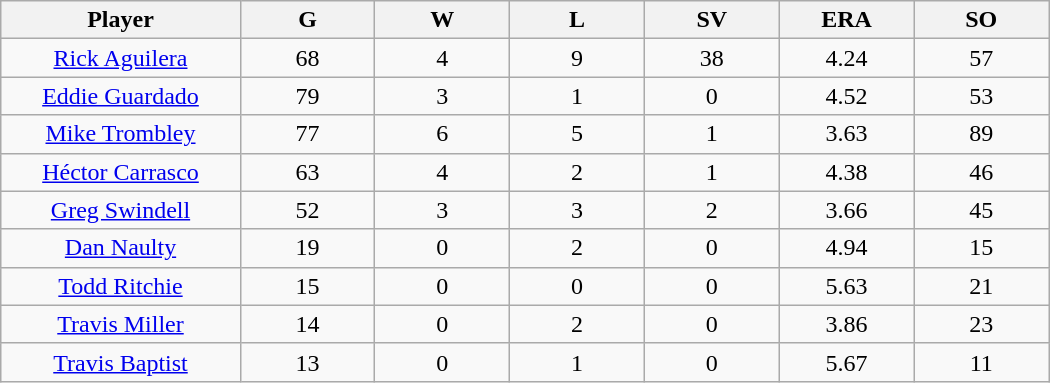<table class="wikitable sortable">
<tr>
<th bgcolor="#DDDDFF" width="16%">Player</th>
<th bgcolor="#DDDDFF" width="9%">G</th>
<th bgcolor="#DDDDFF" width="9%">W</th>
<th bgcolor="#DDDDFF" width="9%">L</th>
<th bgcolor="#DDDDFF" width="9%">SV</th>
<th bgcolor="#DDDDFF" width="9%">ERA</th>
<th bgcolor="#DDDDFF" width="9%">SO</th>
</tr>
<tr align="center">
<td><a href='#'>Rick Aguilera</a></td>
<td>68</td>
<td>4</td>
<td>9</td>
<td>38</td>
<td>4.24</td>
<td>57</td>
</tr>
<tr align=center>
<td><a href='#'>Eddie Guardado</a></td>
<td>79</td>
<td>3</td>
<td>1</td>
<td>0</td>
<td>4.52</td>
<td>53</td>
</tr>
<tr align=center>
<td><a href='#'>Mike Trombley</a></td>
<td>77</td>
<td>6</td>
<td>5</td>
<td>1</td>
<td>3.63</td>
<td>89</td>
</tr>
<tr align=center>
<td><a href='#'>Héctor Carrasco</a></td>
<td>63</td>
<td>4</td>
<td>2</td>
<td>1</td>
<td>4.38</td>
<td>46</td>
</tr>
<tr align=center>
<td><a href='#'>Greg Swindell</a></td>
<td>52</td>
<td>3</td>
<td>3</td>
<td>2</td>
<td>3.66</td>
<td>45</td>
</tr>
<tr align=center>
<td><a href='#'>Dan Naulty</a></td>
<td>19</td>
<td>0</td>
<td>2</td>
<td>0</td>
<td>4.94</td>
<td>15</td>
</tr>
<tr align=center>
<td><a href='#'>Todd Ritchie</a></td>
<td>15</td>
<td>0</td>
<td>0</td>
<td>0</td>
<td>5.63</td>
<td>21</td>
</tr>
<tr align=center>
<td><a href='#'>Travis Miller</a></td>
<td>14</td>
<td>0</td>
<td>2</td>
<td>0</td>
<td>3.86</td>
<td>23</td>
</tr>
<tr align=center>
<td><a href='#'>Travis Baptist</a></td>
<td>13</td>
<td>0</td>
<td>1</td>
<td>0</td>
<td>5.67</td>
<td>11</td>
</tr>
</table>
